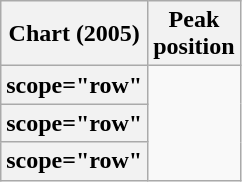<table class="wikitable plainrowheaders sortable" style="text-align:center;">
<tr>
<th scope="col">Chart (2005)</th>
<th scope="col">Peak<br>position</th>
</tr>
<tr>
<th>scope="row"</th>
</tr>
<tr>
<th>scope="row"</th>
</tr>
<tr>
<th>scope="row"</th>
</tr>
</table>
